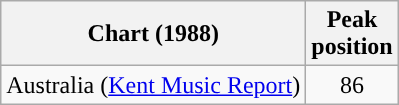<table class="wikitable">
<tr>
<th scope="col">Chart (1988)</th>
<th>Peak<br>position</th>
</tr>
<tr>
<td>Australia (<a href='#'>Kent Music Report</a>)</td>
<td style="text-align:center;">86</td>
</tr>
</table>
